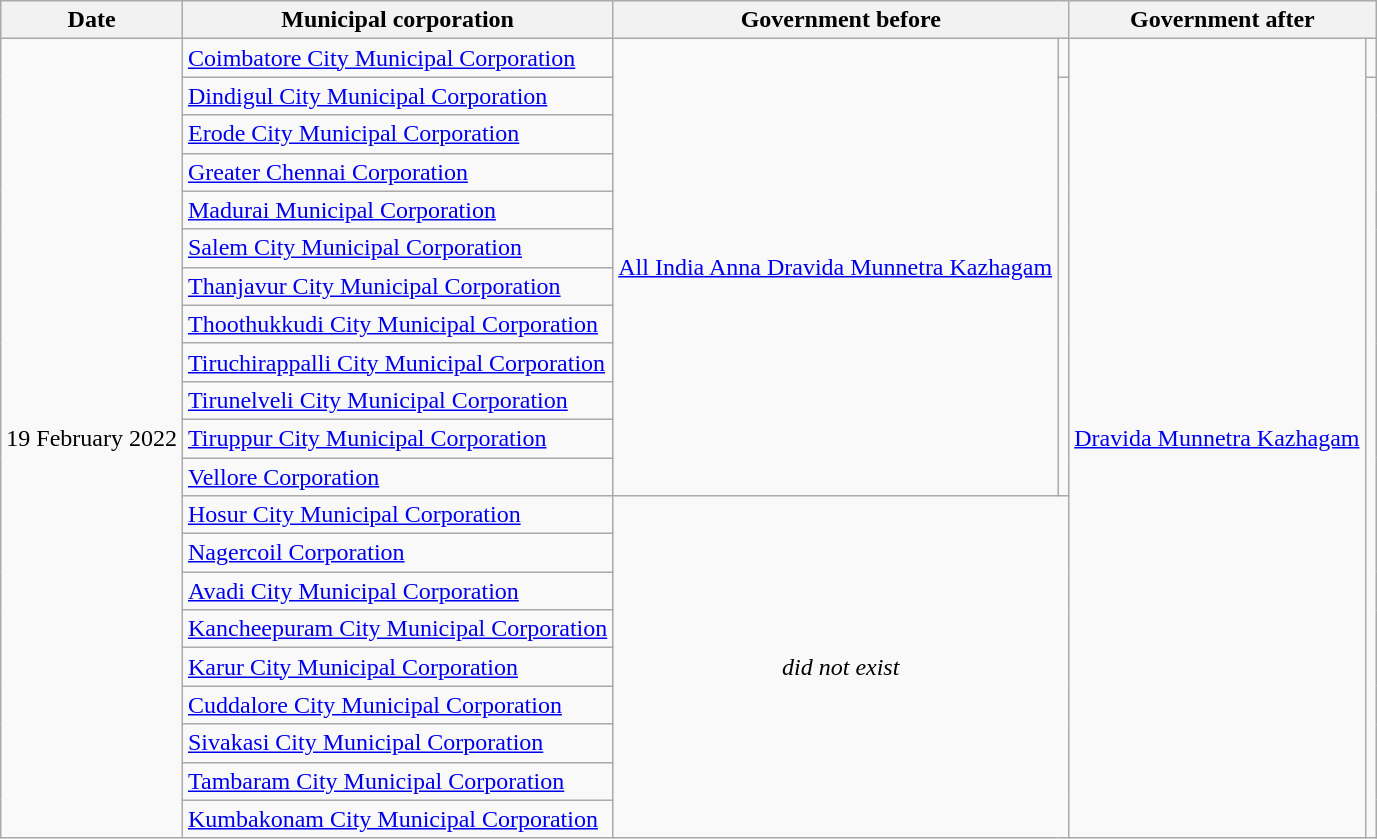<table class="wikitable sortable">
<tr>
<th>Date</th>
<th>Municipal corporation</th>
<th colspan=2>Government before</th>
<th colspan=2>Government after</th>
</tr>
<tr>
<td rowspan=21>19 February 2022</td>
<td><a href='#'>Coimbatore City Municipal Corporation</a></td>
<td rowspan=12><a href='#'>All India Anna Dravida Munnetra Kazhagam</a></td>
<td></td>
<td rowspan=21><a href='#'>Dravida Munnetra Kazhagam</a></td>
<td></td>
</tr>
<tr>
<td><a href='#'>Dindigul City Municipal Corporation</a></td>
</tr>
<tr>
<td><a href='#'>Erode City Municipal Corporation</a></td>
</tr>
<tr>
<td><a href='#'>Greater Chennai Corporation</a></td>
</tr>
<tr>
<td><a href='#'>Madurai Municipal Corporation</a></td>
</tr>
<tr>
<td><a href='#'>Salem City Municipal Corporation</a></td>
</tr>
<tr>
<td><a href='#'>Thanjavur City Municipal Corporation</a></td>
</tr>
<tr>
<td><a href='#'>Thoothukkudi City Municipal Corporation</a></td>
</tr>
<tr>
<td><a href='#'>Tiruchirappalli City Municipal Corporation</a></td>
</tr>
<tr>
<td><a href='#'>Tirunelveli City Municipal Corporation</a></td>
</tr>
<tr>
<td><a href='#'>Tiruppur City Municipal Corporation</a></td>
</tr>
<tr>
<td><a href='#'>Vellore Corporation</a></td>
</tr>
<tr>
<td><a href='#'>Hosur City Municipal Corporation</a></td>
<td colspan="2" rowspan="9" style="text-align:center;"><em>did not exist</em></td>
</tr>
<tr>
<td><a href='#'>Nagercoil Corporation</a></td>
</tr>
<tr>
<td><a href='#'>Avadi City Municipal Corporation</a></td>
</tr>
<tr>
<td><a href='#'>Kancheepuram City Municipal Corporation</a></td>
</tr>
<tr>
<td><a href='#'>Karur City Municipal Corporation</a></td>
</tr>
<tr>
<td><a href='#'>Cuddalore City Municipal Corporation</a></td>
</tr>
<tr>
<td><a href='#'>Sivakasi City Municipal Corporation</a></td>
</tr>
<tr>
<td><a href='#'>Tambaram City Municipal Corporation</a></td>
</tr>
<tr>
<td><a href='#'>Kumbakonam City Municipal Corporation</a></td>
</tr>
</table>
